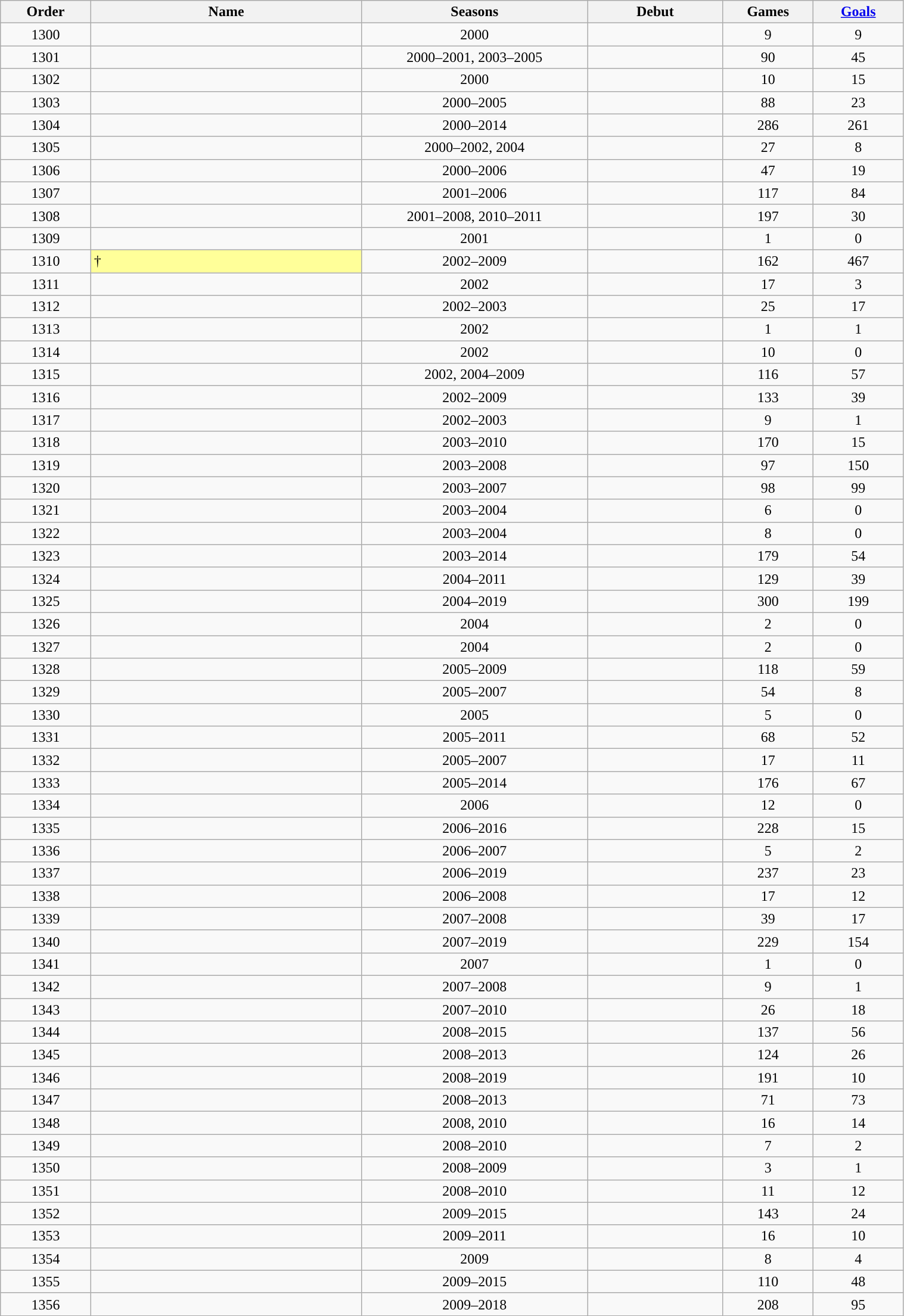<table class="wikitable sortable" style="text-align:center; width:80%">
<tr>
<th style="width=5%">Order</th>
<th style="width:30%">Name</th>
<th style="width:25%">Seasons</th>
<th style="width:15%">Debut</th>
<th style="width:10%">Games</th>
<th style="width:10%"><a href='#'>Goals</a></th>
</tr>
<tr>
<td>1300</td>
<td align=left></td>
<td>2000</td>
<td></td>
<td>9</td>
<td>9</td>
</tr>
<tr>
<td>1301</td>
<td align=left></td>
<td>2000–2001, 2003–2005</td>
<td></td>
<td>90</td>
<td>45</td>
</tr>
<tr>
<td>1302</td>
<td align=left></td>
<td>2000</td>
<td></td>
<td>10</td>
<td>15</td>
</tr>
<tr>
<td>1303</td>
<td align=left></td>
<td>2000–2005</td>
<td></td>
<td>88</td>
<td>23</td>
</tr>
<tr>
<td>1304</td>
<td align=left></td>
<td>2000–2014</td>
<td></td>
<td>286</td>
<td>261</td>
</tr>
<tr>
<td>1305</td>
<td align=left></td>
<td>2000–2002, 2004</td>
<td></td>
<td>27</td>
<td>8</td>
</tr>
<tr>
<td>1306</td>
<td align=left></td>
<td>2000–2006</td>
<td></td>
<td>47</td>
<td>19</td>
</tr>
<tr>
<td>1307</td>
<td align=left></td>
<td>2001–2006</td>
<td></td>
<td>117</td>
<td>84</td>
</tr>
<tr>
<td>1308</td>
<td align=left></td>
<td>2001–2008, 2010–2011</td>
<td></td>
<td>197</td>
<td>30</td>
</tr>
<tr>
<td>1309</td>
<td align=left></td>
<td>2001</td>
<td></td>
<td>1</td>
<td>0</td>
</tr>
<tr>
<td>1310</td>
<td style="text-align:left; background:#FFFF99">†</td>
<td>2002–2009</td>
<td></td>
<td>162</td>
<td>467</td>
</tr>
<tr>
<td>1311</td>
<td align=left></td>
<td>2002</td>
<td></td>
<td>17</td>
<td>3</td>
</tr>
<tr>
<td>1312</td>
<td align=left></td>
<td>2002–2003</td>
<td></td>
<td>25</td>
<td>17</td>
</tr>
<tr>
<td>1313</td>
<td align=left></td>
<td>2002</td>
<td></td>
<td>1</td>
<td>1</td>
</tr>
<tr>
<td>1314</td>
<td align=left></td>
<td>2002</td>
<td></td>
<td>10</td>
<td>0</td>
</tr>
<tr>
<td>1315</td>
<td align=left></td>
<td>2002, 2004–2009</td>
<td></td>
<td>116</td>
<td>57</td>
</tr>
<tr>
<td>1316</td>
<td align=left></td>
<td>2002–2009</td>
<td></td>
<td>133</td>
<td>39</td>
</tr>
<tr>
<td>1317</td>
<td align=left></td>
<td>2002–2003</td>
<td></td>
<td>9</td>
<td>1</td>
</tr>
<tr>
<td>1318</td>
<td align=left></td>
<td>2003–2010</td>
<td></td>
<td>170</td>
<td>15</td>
</tr>
<tr>
<td>1319</td>
<td align=left></td>
<td>2003–2008</td>
<td></td>
<td>97</td>
<td>150</td>
</tr>
<tr>
<td>1320</td>
<td align=left></td>
<td>2003–2007</td>
<td></td>
<td>98</td>
<td>99</td>
</tr>
<tr>
<td>1321</td>
<td align=left></td>
<td>2003–2004</td>
<td></td>
<td>6</td>
<td>0</td>
</tr>
<tr>
<td>1322</td>
<td align=left></td>
<td>2003–2004</td>
<td></td>
<td>8</td>
<td>0</td>
</tr>
<tr>
<td>1323</td>
<td align=left></td>
<td>2003–2014</td>
<td></td>
<td>179</td>
<td>54</td>
</tr>
<tr>
<td>1324</td>
<td align=left></td>
<td>2004–2011</td>
<td></td>
<td>129</td>
<td>39</td>
</tr>
<tr>
<td>1325</td>
<td style="text-align:left;"></td>
<td>2004–2019</td>
<td></td>
<td>300</td>
<td>199</td>
</tr>
<tr>
<td>1326</td>
<td align=left></td>
<td>2004</td>
<td></td>
<td>2</td>
<td>0</td>
</tr>
<tr>
<td>1327</td>
<td align=left></td>
<td>2004</td>
<td></td>
<td>2</td>
<td>0</td>
</tr>
<tr>
<td>1328</td>
<td align=left></td>
<td>2005–2009</td>
<td></td>
<td>118</td>
<td>59</td>
</tr>
<tr>
<td>1329</td>
<td align=left></td>
<td>2005–2007</td>
<td></td>
<td>54</td>
<td>8</td>
</tr>
<tr>
<td>1330</td>
<td align=left></td>
<td>2005</td>
<td></td>
<td>5</td>
<td>0</td>
</tr>
<tr>
<td>1331</td>
<td align=left></td>
<td>2005–2011</td>
<td></td>
<td>68</td>
<td>52</td>
</tr>
<tr>
<td>1332</td>
<td align=left></td>
<td>2005–2007</td>
<td></td>
<td>17</td>
<td>11</td>
</tr>
<tr>
<td>1333</td>
<td align=left></td>
<td>2005–2014</td>
<td></td>
<td>176</td>
<td>67</td>
</tr>
<tr>
<td>1334</td>
<td align=left></td>
<td>2006</td>
<td></td>
<td>12</td>
<td>0</td>
</tr>
<tr>
<td>1335</td>
<td align=left></td>
<td>2006–2016</td>
<td></td>
<td>228</td>
<td>15</td>
</tr>
<tr>
<td>1336</td>
<td align=left></td>
<td>2006–2007</td>
<td></td>
<td>5</td>
<td>2</td>
</tr>
<tr>
<td>1337</td>
<td style="text-align:left;"></td>
<td>2006–2019</td>
<td></td>
<td>237</td>
<td>23</td>
</tr>
<tr>
<td>1338</td>
<td align=left></td>
<td>2006–2008</td>
<td></td>
<td>17</td>
<td>12</td>
</tr>
<tr>
<td>1339</td>
<td align=left></td>
<td>2007–2008</td>
<td></td>
<td>39</td>
<td>17</td>
</tr>
<tr>
<td>1340</td>
<td style="text-align:left;"></td>
<td>2007–2019</td>
<td></td>
<td>229</td>
<td>154</td>
</tr>
<tr>
<td>1341</td>
<td align=left></td>
<td>2007</td>
<td></td>
<td>1</td>
<td>0</td>
</tr>
<tr>
<td>1342</td>
<td align=left></td>
<td>2007–2008</td>
<td></td>
<td>9</td>
<td>1</td>
</tr>
<tr>
<td>1343</td>
<td align=left></td>
<td>2007–2010</td>
<td></td>
<td>26</td>
<td>18</td>
</tr>
<tr>
<td>1344</td>
<td align=left></td>
<td>2008–2015</td>
<td></td>
<td>137</td>
<td>56</td>
</tr>
<tr>
<td>1345</td>
<td align=left></td>
<td>2008–2013</td>
<td></td>
<td>124</td>
<td>26</td>
</tr>
<tr>
<td>1346</td>
<td style="text-align:left;"></td>
<td>2008–2019</td>
<td></td>
<td>191</td>
<td>10</td>
</tr>
<tr>
<td>1347</td>
<td align=left></td>
<td>2008–2013</td>
<td></td>
<td>71</td>
<td>73</td>
</tr>
<tr>
<td>1348</td>
<td align=left></td>
<td>2008, 2010</td>
<td></td>
<td>16</td>
<td>14</td>
</tr>
<tr>
<td>1349</td>
<td align=left></td>
<td>2008–2010</td>
<td></td>
<td>7</td>
<td>2</td>
</tr>
<tr>
<td>1350</td>
<td align=left></td>
<td>2008–2009</td>
<td></td>
<td>3</td>
<td>1</td>
</tr>
<tr>
<td>1351</td>
<td align=left></td>
<td>2008–2010</td>
<td></td>
<td>11</td>
<td>12</td>
</tr>
<tr>
<td>1352</td>
<td align=left></td>
<td>2009–2015</td>
<td></td>
<td>143</td>
<td>24</td>
</tr>
<tr>
<td>1353</td>
<td align=left></td>
<td>2009–2011</td>
<td></td>
<td>16</td>
<td>10</td>
</tr>
<tr>
<td>1354</td>
<td align=left></td>
<td>2009</td>
<td></td>
<td>8</td>
<td>4</td>
</tr>
<tr>
<td>1355</td>
<td align=left></td>
<td>2009–2015</td>
<td></td>
<td>110</td>
<td>48</td>
</tr>
<tr>
<td>1356</td>
<td style="text-align:left;"></td>
<td>2009–2018</td>
<td></td>
<td>208</td>
<td>95</td>
</tr>
</table>
